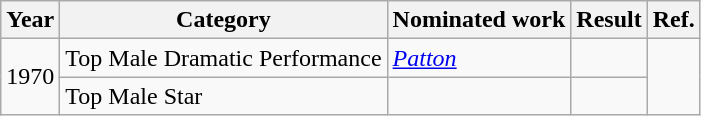<table class="wikitable">
<tr>
<th>Year</th>
<th>Category</th>
<th>Nominated work</th>
<th>Result</th>
<th>Ref.</th>
</tr>
<tr>
<td rowspan="2">1970</td>
<td>Top Male Dramatic Performance</td>
<td><em><a href='#'>Patton</a></em></td>
<td></td>
<td align="center" rowspan="2"></td>
</tr>
<tr>
<td>Top Male Star</td>
<td></td>
<td></td>
</tr>
</table>
